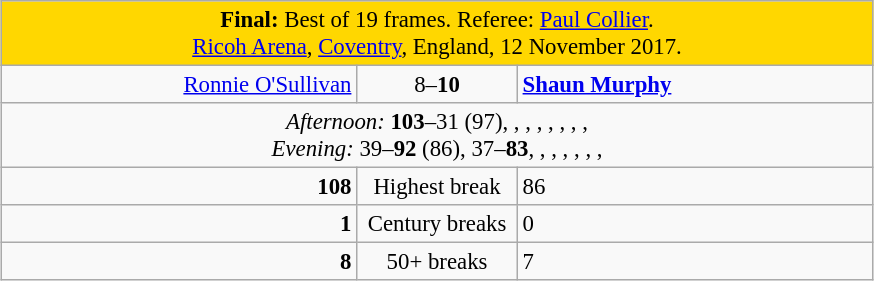<table class="wikitable" style="font-size: 95%; margin: 1em auto 1em auto;">
<tr>
<td colspan="3" align="center" bgcolor="#ffd700"><strong>Final:</strong> Best of 19 frames. Referee: <a href='#'>Paul Collier</a>.<br><a href='#'>Ricoh Arena</a>, <a href='#'>Coventry</a>, England, 12 November 2017.</td>
</tr>
<tr>
<td width="230" align="right"><a href='#'>Ronnie O'Sullivan</a><br></td>
<td width="100" align="center">8–<strong>10</strong></td>
<td width="230" align="left"><strong><a href='#'>Shaun Murphy</a></strong><br></td>
</tr>
<tr>
<td colspan="3" align="center" style="font-size: 100%"><em>Afternoon:</em> <strong>103</strong>–31 (97), , , , , , , , <br><em>Evening:</em> 39–<strong>92</strong> (86), 37–<strong>83</strong>, , , , , , , </td>
</tr>
<tr>
<td align="right"><strong>108</strong></td>
<td align="center">Highest break</td>
<td>86</td>
</tr>
<tr>
<td align="right"><strong>1</strong></td>
<td align="center">Century breaks</td>
<td>0</td>
</tr>
<tr>
<td align="right"><strong>8</strong></td>
<td align="center">50+ breaks</td>
<td>7</td>
</tr>
</table>
